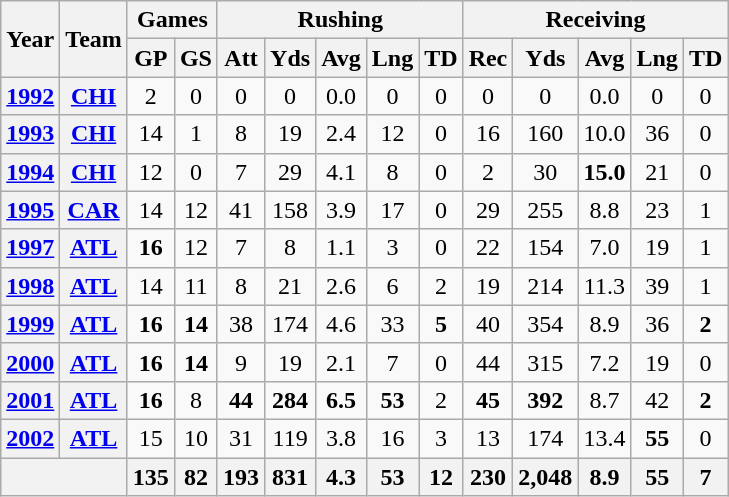<table class="wikitable" style="text-align:center;">
<tr>
<th rowspan="2">Year</th>
<th rowspan="2">Team</th>
<th colspan="2">Games</th>
<th colspan="5">Rushing</th>
<th colspan="5">Receiving</th>
</tr>
<tr>
<th>GP</th>
<th>GS</th>
<th>Att</th>
<th>Yds</th>
<th>Avg</th>
<th>Lng</th>
<th>TD</th>
<th>Rec</th>
<th>Yds</th>
<th>Avg</th>
<th>Lng</th>
<th>TD</th>
</tr>
<tr>
<th><a href='#'>1992</a></th>
<th><a href='#'>CHI</a></th>
<td>2</td>
<td>0</td>
<td>0</td>
<td>0</td>
<td>0.0</td>
<td>0</td>
<td>0</td>
<td>0</td>
<td>0</td>
<td>0.0</td>
<td>0</td>
<td>0</td>
</tr>
<tr>
<th><a href='#'>1993</a></th>
<th><a href='#'>CHI</a></th>
<td>14</td>
<td>1</td>
<td>8</td>
<td>19</td>
<td>2.4</td>
<td>12</td>
<td>0</td>
<td>16</td>
<td>160</td>
<td>10.0</td>
<td>36</td>
<td>0</td>
</tr>
<tr>
<th><a href='#'>1994</a></th>
<th><a href='#'>CHI</a></th>
<td>12</td>
<td>0</td>
<td>7</td>
<td>29</td>
<td>4.1</td>
<td>8</td>
<td>0</td>
<td>2</td>
<td>30</td>
<td><strong>15.0</strong></td>
<td>21</td>
<td>0</td>
</tr>
<tr>
<th><a href='#'>1995</a></th>
<th><a href='#'>CAR</a></th>
<td>14</td>
<td>12</td>
<td>41</td>
<td>158</td>
<td>3.9</td>
<td>17</td>
<td>0</td>
<td>29</td>
<td>255</td>
<td>8.8</td>
<td>23</td>
<td>1</td>
</tr>
<tr>
<th><a href='#'>1997</a></th>
<th><a href='#'>ATL</a></th>
<td><strong>16</strong></td>
<td>12</td>
<td>7</td>
<td>8</td>
<td>1.1</td>
<td>3</td>
<td>0</td>
<td>22</td>
<td>154</td>
<td>7.0</td>
<td>19</td>
<td>1</td>
</tr>
<tr>
<th><a href='#'>1998</a></th>
<th><a href='#'>ATL</a></th>
<td>14</td>
<td>11</td>
<td>8</td>
<td>21</td>
<td>2.6</td>
<td>6</td>
<td>2</td>
<td>19</td>
<td>214</td>
<td>11.3</td>
<td>39</td>
<td>1</td>
</tr>
<tr>
<th><a href='#'>1999</a></th>
<th><a href='#'>ATL</a></th>
<td><strong>16</strong></td>
<td><strong>14</strong></td>
<td>38</td>
<td>174</td>
<td>4.6</td>
<td>33</td>
<td><strong>5</strong></td>
<td>40</td>
<td>354</td>
<td>8.9</td>
<td>36</td>
<td><strong>2</strong></td>
</tr>
<tr>
<th><a href='#'>2000</a></th>
<th><a href='#'>ATL</a></th>
<td><strong>16</strong></td>
<td><strong>14</strong></td>
<td>9</td>
<td>19</td>
<td>2.1</td>
<td>7</td>
<td>0</td>
<td>44</td>
<td>315</td>
<td>7.2</td>
<td>19</td>
<td>0</td>
</tr>
<tr>
<th><a href='#'>2001</a></th>
<th><a href='#'>ATL</a></th>
<td><strong>16</strong></td>
<td>8</td>
<td><strong>44</strong></td>
<td><strong>284</strong></td>
<td><strong>6.5</strong></td>
<td><strong>53</strong></td>
<td>2</td>
<td><strong>45</strong></td>
<td><strong>392</strong></td>
<td>8.7</td>
<td>42</td>
<td><strong>2</strong></td>
</tr>
<tr>
<th><a href='#'>2002</a></th>
<th><a href='#'>ATL</a></th>
<td>15</td>
<td>10</td>
<td>31</td>
<td>119</td>
<td>3.8</td>
<td>16</td>
<td>3</td>
<td>13</td>
<td>174</td>
<td>13.4</td>
<td><strong>55</strong></td>
<td>0</td>
</tr>
<tr>
<th colspan="2"></th>
<th>135</th>
<th>82</th>
<th>193</th>
<th>831</th>
<th>4.3</th>
<th>53</th>
<th>12</th>
<th>230</th>
<th>2,048</th>
<th>8.9</th>
<th>55</th>
<th>7</th>
</tr>
</table>
